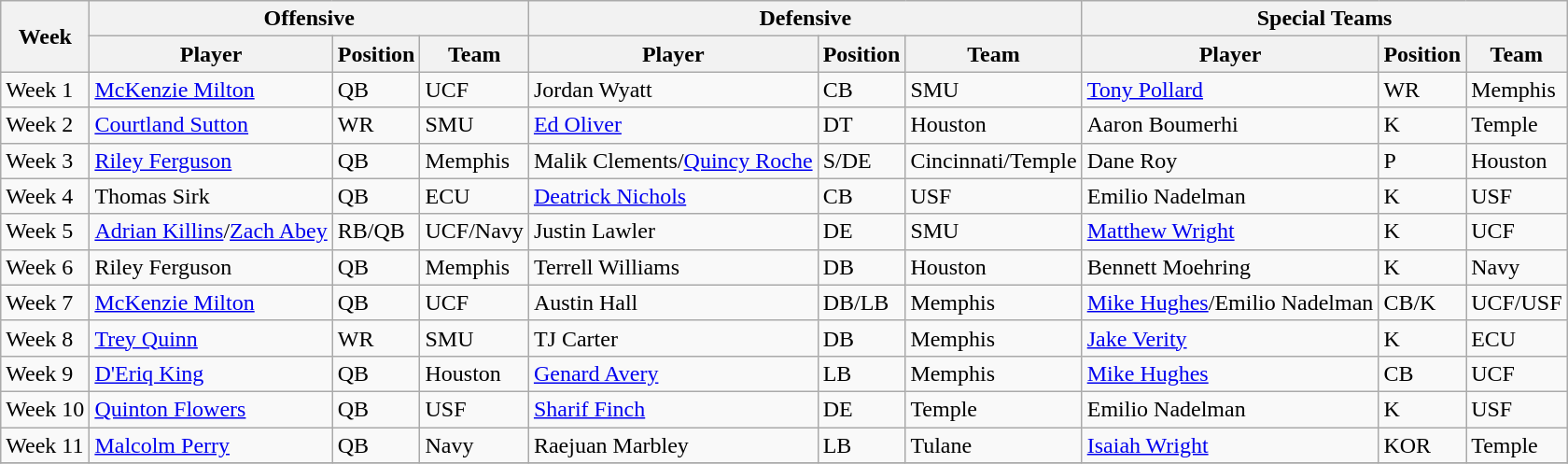<table class="wikitable">
<tr>
<th rowspan="2">Week</th>
<th colspan="3">Offensive</th>
<th colspan="3">Defensive</th>
<th colspan="3">Special Teams</th>
</tr>
<tr>
<th>Player</th>
<th>Position</th>
<th>Team</th>
<th>Player</th>
<th>Position</th>
<th>Team</th>
<th>Player</th>
<th>Position</th>
<th>Team</th>
</tr>
<tr>
<td>Week 1</td>
<td><a href='#'>McKenzie Milton</a></td>
<td>QB</td>
<td>UCF</td>
<td>Jordan Wyatt</td>
<td>CB</td>
<td>SMU</td>
<td><a href='#'>Tony Pollard</a></td>
<td>WR</td>
<td>Memphis</td>
</tr>
<tr>
<td>Week 2</td>
<td><a href='#'>Courtland Sutton</a></td>
<td>WR</td>
<td>SMU</td>
<td><a href='#'>Ed Oliver</a></td>
<td>DT</td>
<td>Houston</td>
<td>Aaron Boumerhi</td>
<td>K</td>
<td>Temple</td>
</tr>
<tr>
<td>Week 3</td>
<td><a href='#'>Riley Ferguson</a></td>
<td>QB</td>
<td>Memphis</td>
<td>Malik Clements/<a href='#'>Quincy Roche</a></td>
<td>S/DE</td>
<td>Cincinnati/Temple</td>
<td>Dane Roy</td>
<td>P</td>
<td>Houston</td>
</tr>
<tr>
<td>Week 4</td>
<td>Thomas Sirk</td>
<td>QB</td>
<td>ECU</td>
<td><a href='#'>Deatrick Nichols</a></td>
<td>CB</td>
<td>USF</td>
<td>Emilio Nadelman</td>
<td>K</td>
<td>USF</td>
</tr>
<tr>
<td>Week 5</td>
<td><a href='#'>Adrian Killins</a>/<a href='#'>Zach Abey</a></td>
<td>RB/QB</td>
<td>UCF/Navy</td>
<td>Justin Lawler</td>
<td>DE</td>
<td>SMU</td>
<td><a href='#'>Matthew Wright</a></td>
<td>K</td>
<td>UCF</td>
</tr>
<tr>
<td>Week 6</td>
<td>Riley Ferguson</td>
<td>QB</td>
<td>Memphis</td>
<td>Terrell Williams</td>
<td>DB</td>
<td>Houston</td>
<td>Bennett Moehring</td>
<td>K</td>
<td>Navy</td>
</tr>
<tr>
<td>Week 7</td>
<td><a href='#'>McKenzie Milton</a></td>
<td>QB</td>
<td>UCF</td>
<td>Austin Hall</td>
<td>DB/LB</td>
<td>Memphis</td>
<td><a href='#'>Mike Hughes</a>/Emilio Nadelman</td>
<td>CB/K</td>
<td>UCF/USF</td>
</tr>
<tr>
<td>Week 8</td>
<td><a href='#'>Trey Quinn</a></td>
<td>WR</td>
<td>SMU</td>
<td>TJ Carter</td>
<td>DB</td>
<td>Memphis</td>
<td><a href='#'>Jake Verity</a></td>
<td>K</td>
<td>ECU</td>
</tr>
<tr>
<td>Week 9</td>
<td><a href='#'>D'Eriq King</a></td>
<td>QB</td>
<td>Houston</td>
<td><a href='#'>Genard Avery</a></td>
<td>LB</td>
<td>Memphis</td>
<td><a href='#'>Mike Hughes</a></td>
<td>CB</td>
<td>UCF</td>
</tr>
<tr>
<td>Week 10</td>
<td><a href='#'>Quinton Flowers</a></td>
<td>QB</td>
<td>USF</td>
<td><a href='#'>Sharif Finch</a></td>
<td>DE</td>
<td>Temple</td>
<td>Emilio Nadelman</td>
<td>K</td>
<td>USF</td>
</tr>
<tr>
<td>Week 11</td>
<td><a href='#'>Malcolm Perry</a></td>
<td>QB</td>
<td>Navy</td>
<td>Raejuan Marbley</td>
<td>LB</td>
<td>Tulane</td>
<td><a href='#'>Isaiah Wright</a></td>
<td>KOR</td>
<td>Temple</td>
</tr>
<tr>
</tr>
</table>
